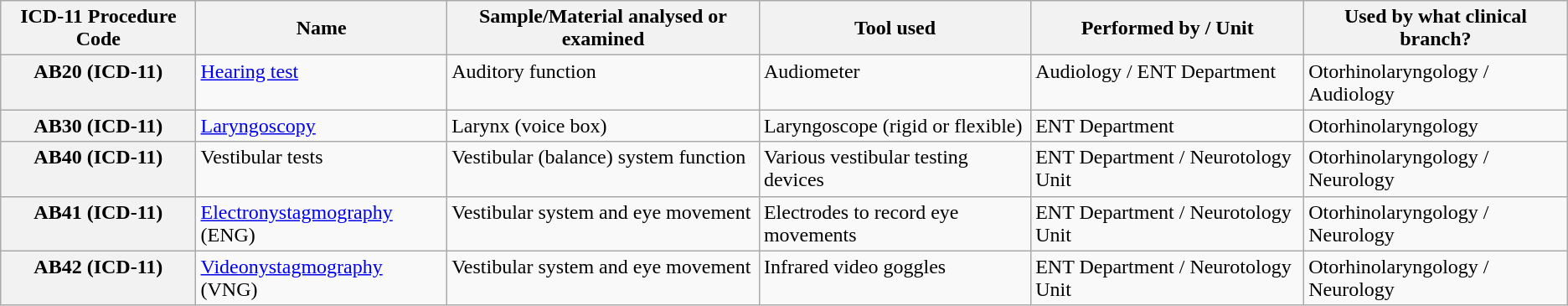<table class="wikitable sortable static-row-numbers sticky-header sort-under mw-datatable plainrowheaders">
<tr>
<th scope="col">ICD-11 Procedure Code</th>
<th scope="col">Name</th>
<th scope="col">Sample/Material analysed or examined</th>
<th scope="col">Tool used</th>
<th scope="col">Performed by / Unit</th>
<th scope="col">Used by what clinical branch?</th>
</tr>
<tr style="vertical-align: top;">
<th scope="row">AB20 (ICD-11)</th>
<td><a href='#'>Hearing test</a></td>
<td>Auditory function</td>
<td>Audiometer</td>
<td>Audiology / ENT Department</td>
<td>Otorhinolaryngology / Audiology</td>
</tr>
<tr style="vertical-align: top;">
<th scope="row">AB30 (ICD-11)</th>
<td><a href='#'>Laryngoscopy</a></td>
<td>Larynx (voice box)</td>
<td>Laryngoscope (rigid or flexible)</td>
<td>ENT Department</td>
<td>Otorhinolaryngology</td>
</tr>
<tr style="vertical-align: top;">
<th scope="row">AB40 (ICD-11)</th>
<td>Vestibular tests</td>
<td>Vestibular (balance) system function</td>
<td>Various vestibular testing devices</td>
<td>ENT Department / Neurotology Unit</td>
<td>Otorhinolaryngology / Neurology</td>
</tr>
<tr style="vertical-align: top;">
<th scope="row">AB41 (ICD-11)</th>
<td><a href='#'>Electronystagmography</a> (ENG)</td>
<td>Vestibular system and eye movement</td>
<td>Electrodes to record eye movements</td>
<td>ENT Department / Neurotology Unit</td>
<td>Otorhinolaryngology / Neurology</td>
</tr>
<tr style="vertical-align: top;">
<th scope="row">AB42 (ICD-11)</th>
<td><a href='#'>Videonystagmography</a> (VNG)</td>
<td>Vestibular system and eye movement</td>
<td>Infrared video goggles</td>
<td>ENT Department / Neurotology Unit</td>
<td>Otorhinolaryngology / Neurology</td>
</tr>
</table>
